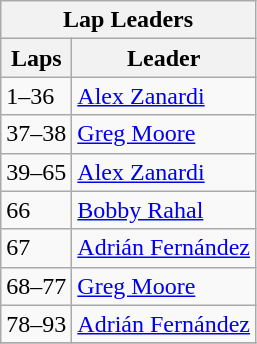<table class="wikitable">
<tr>
<th colspan=2>Lap Leaders</th>
</tr>
<tr>
<th>Laps</th>
<th>Leader</th>
</tr>
<tr>
<td>1–36</td>
<td><a href='#'>Alex Zanardi</a></td>
</tr>
<tr>
<td>37–38</td>
<td><a href='#'>Greg Moore</a></td>
</tr>
<tr>
<td>39–65</td>
<td><a href='#'>Alex Zanardi</a></td>
</tr>
<tr>
<td>66</td>
<td><a href='#'>Bobby Rahal</a></td>
</tr>
<tr>
<td>67</td>
<td><a href='#'>Adrián Fernández</a></td>
</tr>
<tr>
<td>68–77</td>
<td><a href='#'>Greg Moore</a></td>
</tr>
<tr>
<td>78–93</td>
<td><a href='#'>Adrián Fernández</a></td>
</tr>
<tr>
</tr>
</table>
